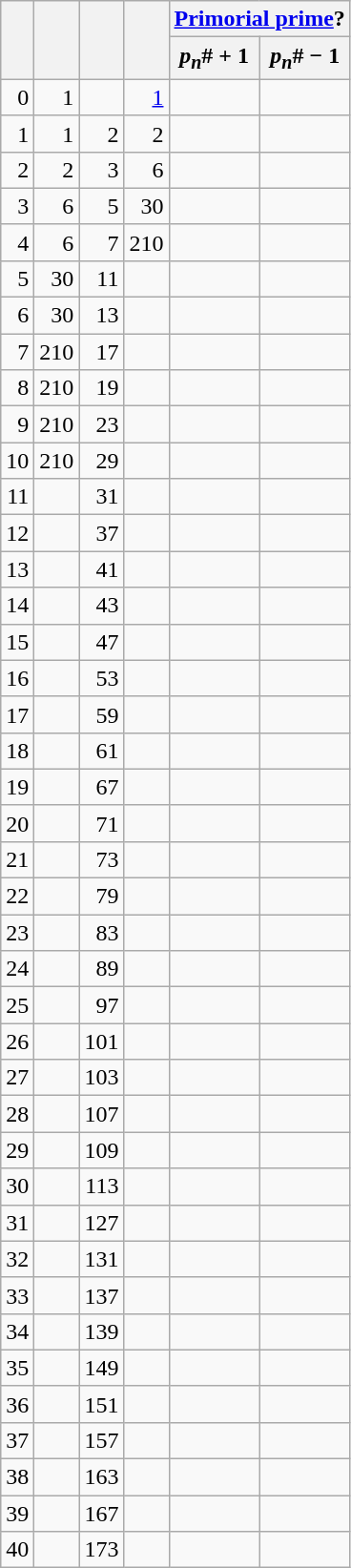<table class="wikitable" style="text-align:right">
<tr>
<th rowspan="2"></th>
<th rowspan="2"></th>
<th rowspan="2"></th>
<th rowspan="2"></th>
<th colspan="2"><a href='#'>Primorial prime</a>?</th>
</tr>
<tr>
<th><em>p<sub>n</sub></em># + 1</th>
<th><em>p<sub>n</sub></em># − 1</th>
</tr>
<tr>
<td>0</td>
<td>1</td>
<td></td>
<td><a href='#'>1</a></td>
<td></td>
<td></td>
</tr>
<tr>
<td>1</td>
<td>1</td>
<td>2</td>
<td>2</td>
<td></td>
<td></td>
</tr>
<tr>
<td>2</td>
<td>2</td>
<td>3</td>
<td>6</td>
<td></td>
<td></td>
</tr>
<tr>
<td>3</td>
<td>6</td>
<td>5</td>
<td>30</td>
<td></td>
<td></td>
</tr>
<tr>
<td>4</td>
<td>6</td>
<td>7</td>
<td>210</td>
<td></td>
<td></td>
</tr>
<tr>
<td>5</td>
<td>30</td>
<td>11</td>
<td></td>
<td></td>
<td></td>
</tr>
<tr>
<td>6</td>
<td>30</td>
<td>13</td>
<td></td>
<td></td>
<td></td>
</tr>
<tr>
<td>7</td>
<td>210</td>
<td>17</td>
<td></td>
<td></td>
<td></td>
</tr>
<tr>
<td>8</td>
<td>210</td>
<td>19</td>
<td></td>
<td></td>
<td></td>
</tr>
<tr>
<td>9</td>
<td>210</td>
<td>23</td>
<td></td>
<td></td>
<td></td>
</tr>
<tr>
<td>10</td>
<td>210</td>
<td>29</td>
<td></td>
<td></td>
<td></td>
</tr>
<tr>
<td>11</td>
<td></td>
<td>31</td>
<td></td>
<td></td>
<td></td>
</tr>
<tr>
<td>12</td>
<td></td>
<td>37</td>
<td></td>
<td></td>
<td></td>
</tr>
<tr>
<td>13</td>
<td></td>
<td>41</td>
<td></td>
<td></td>
<td></td>
</tr>
<tr>
<td>14</td>
<td></td>
<td>43</td>
<td></td>
<td></td>
<td></td>
</tr>
<tr>
<td>15</td>
<td></td>
<td>47</td>
<td></td>
<td></td>
<td></td>
</tr>
<tr>
<td>16</td>
<td></td>
<td>53</td>
<td></td>
<td></td>
<td></td>
</tr>
<tr>
<td>17</td>
<td></td>
<td>59</td>
<td></td>
<td></td>
<td></td>
</tr>
<tr>
<td>18</td>
<td></td>
<td>61</td>
<td></td>
<td></td>
<td></td>
</tr>
<tr>
<td>19</td>
<td></td>
<td>67</td>
<td></td>
<td></td>
<td></td>
</tr>
<tr>
<td>20</td>
<td></td>
<td>71</td>
<td></td>
<td></td>
<td></td>
</tr>
<tr>
<td>21</td>
<td></td>
<td>73</td>
<td></td>
<td></td>
<td></td>
</tr>
<tr>
<td>22</td>
<td></td>
<td>79</td>
<td></td>
<td></td>
<td></td>
</tr>
<tr>
<td>23</td>
<td></td>
<td>83</td>
<td></td>
<td></td>
<td></td>
</tr>
<tr>
<td>24</td>
<td></td>
<td>89</td>
<td></td>
<td></td>
<td></td>
</tr>
<tr>
<td>25</td>
<td></td>
<td>97</td>
<td></td>
<td></td>
<td></td>
</tr>
<tr>
<td>26</td>
<td></td>
<td>101</td>
<td></td>
<td></td>
<td></td>
</tr>
<tr>
<td>27</td>
<td></td>
<td>103</td>
<td></td>
<td></td>
<td></td>
</tr>
<tr>
<td>28</td>
<td></td>
<td>107</td>
<td></td>
<td></td>
<td></td>
</tr>
<tr>
<td>29</td>
<td></td>
<td>109</td>
<td></td>
<td></td>
<td></td>
</tr>
<tr>
<td>30</td>
<td></td>
<td>113</td>
<td></td>
<td></td>
<td></td>
</tr>
<tr>
<td>31</td>
<td></td>
<td>127</td>
<td></td>
<td></td>
<td></td>
</tr>
<tr>
<td>32</td>
<td></td>
<td>131</td>
<td></td>
<td></td>
<td></td>
</tr>
<tr>
<td>33</td>
<td></td>
<td>137</td>
<td></td>
<td></td>
<td></td>
</tr>
<tr>
<td>34</td>
<td></td>
<td>139</td>
<td></td>
<td></td>
<td></td>
</tr>
<tr>
<td>35</td>
<td></td>
<td>149</td>
<td></td>
<td></td>
<td></td>
</tr>
<tr>
<td>36</td>
<td></td>
<td>151</td>
<td></td>
<td></td>
<td></td>
</tr>
<tr>
<td>37</td>
<td></td>
<td>157</td>
<td></td>
<td></td>
<td></td>
</tr>
<tr>
<td>38</td>
<td></td>
<td>163</td>
<td></td>
<td></td>
<td></td>
</tr>
<tr>
<td>39</td>
<td></td>
<td>167</td>
<td></td>
<td></td>
<td></td>
</tr>
<tr>
<td>40</td>
<td></td>
<td>173</td>
<td></td>
<td></td>
<td></td>
</tr>
</table>
